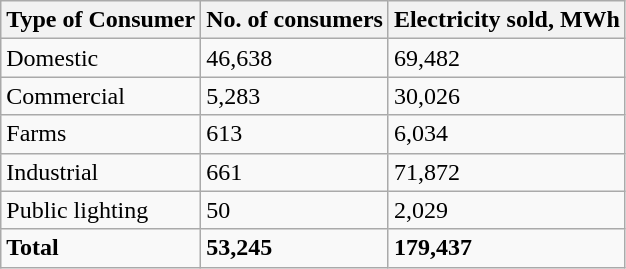<table class="wikitable">
<tr>
<th>Type  of Consumer</th>
<th>No.  of consumers</th>
<th>Electricity  sold, MWh</th>
</tr>
<tr>
<td>Domestic</td>
<td>46,638</td>
<td>69,482</td>
</tr>
<tr>
<td>Commercial</td>
<td>5,283</td>
<td>30,026</td>
</tr>
<tr>
<td>Farms</td>
<td>613</td>
<td>6,034</td>
</tr>
<tr>
<td>Industrial</td>
<td>661</td>
<td>71,872</td>
</tr>
<tr>
<td>Public  lighting</td>
<td>50</td>
<td>2,029</td>
</tr>
<tr>
<td><strong>Total</strong></td>
<td><strong>53,245</strong></td>
<td><strong>179,437</strong></td>
</tr>
</table>
